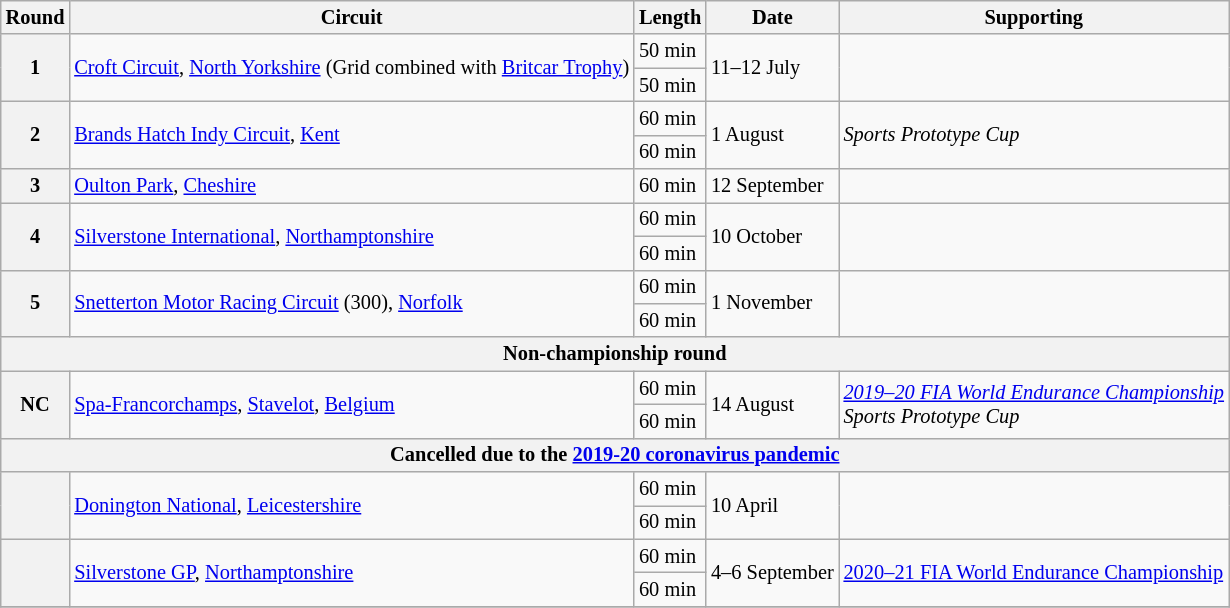<table class="wikitable" style="font-size: 85%;">
<tr>
<th>Round</th>
<th>Circuit</th>
<th>Length</th>
<th>Date</th>
<th>Supporting</th>
</tr>
<tr>
<th rowspan=2>1</th>
<td rowspan=2><a href='#'>Croft Circuit</a>, <a href='#'>North Yorkshire</a> (Grid combined with <a href='#'>Britcar Trophy</a>)</td>
<td>50 min</td>
<td rowspan=2>11–12 July</td>
<td rowspan=2></td>
</tr>
<tr>
<td>50 min</td>
</tr>
<tr>
<th rowspan=2>2</th>
<td rowspan=2><a href='#'>Brands Hatch Indy Circuit</a>, <a href='#'>Kent</a></td>
<td>60 min</td>
<td rowspan=2>1 August</td>
<td rowspan=2><em>Sports Prototype Cup</em></td>
</tr>
<tr>
<td>60 min</td>
</tr>
<tr>
<th>3</th>
<td><a href='#'>Oulton Park</a>, <a href='#'>Cheshire</a></td>
<td>60 min</td>
<td>12 September</td>
<td></td>
</tr>
<tr>
<th rowspan=2>4</th>
<td rowspan=2><a href='#'>Silverstone International</a>, <a href='#'>Northamptonshire</a></td>
<td>60 min</td>
<td rowspan=2>10 October</td>
<td rowspan=2></td>
</tr>
<tr>
<td>60 min</td>
</tr>
<tr>
<th rowspan=2>5</th>
<td rowspan=2><a href='#'>Snetterton Motor Racing Circuit</a> (300), <a href='#'>Norfolk</a></td>
<td>60 min</td>
<td rowspan=2>1 November</td>
<td rowspan=2></td>
</tr>
<tr>
<td>60 min</td>
</tr>
<tr>
<th colspan=5>Non-championship round</th>
</tr>
<tr>
<th rowspan=2>NC</th>
<td rowspan=2><a href='#'>Spa-Francorchamps</a>, <a href='#'>Stavelot</a>, <a href='#'>Belgium</a></td>
<td>60 min</td>
<td rowspan=2>14 August</td>
<td rowspan=2><em><a href='#'>2019–20 FIA World Endurance Championship</a></em><br><em>Sports Prototype Cup</em></td>
</tr>
<tr>
<td>60 min</td>
</tr>
<tr>
<th colspan=5>Cancelled due to the <a href='#'>2019-20 coronavirus pandemic</a></th>
</tr>
<tr>
<th rowspan=2></th>
<td rowspan=2><a href='#'>Donington National</a>, <a href='#'>Leicestershire</a></td>
<td>60 min</td>
<td rowspan=2>10 April</td>
<td rowspan=2></td>
</tr>
<tr>
<td>60 min</td>
</tr>
<tr>
<th rowspan=2></th>
<td rowspan=2><a href='#'>Silverstone GP</a>, <a href='#'>Northamptonshire</a></td>
<td>60 min</td>
<td rowspan=2>4–6 September</td>
<td rowspan=2><a href='#'>2020–21 FIA World Endurance Championship</a></td>
</tr>
<tr>
<td>60 min</td>
</tr>
<tr>
</tr>
</table>
